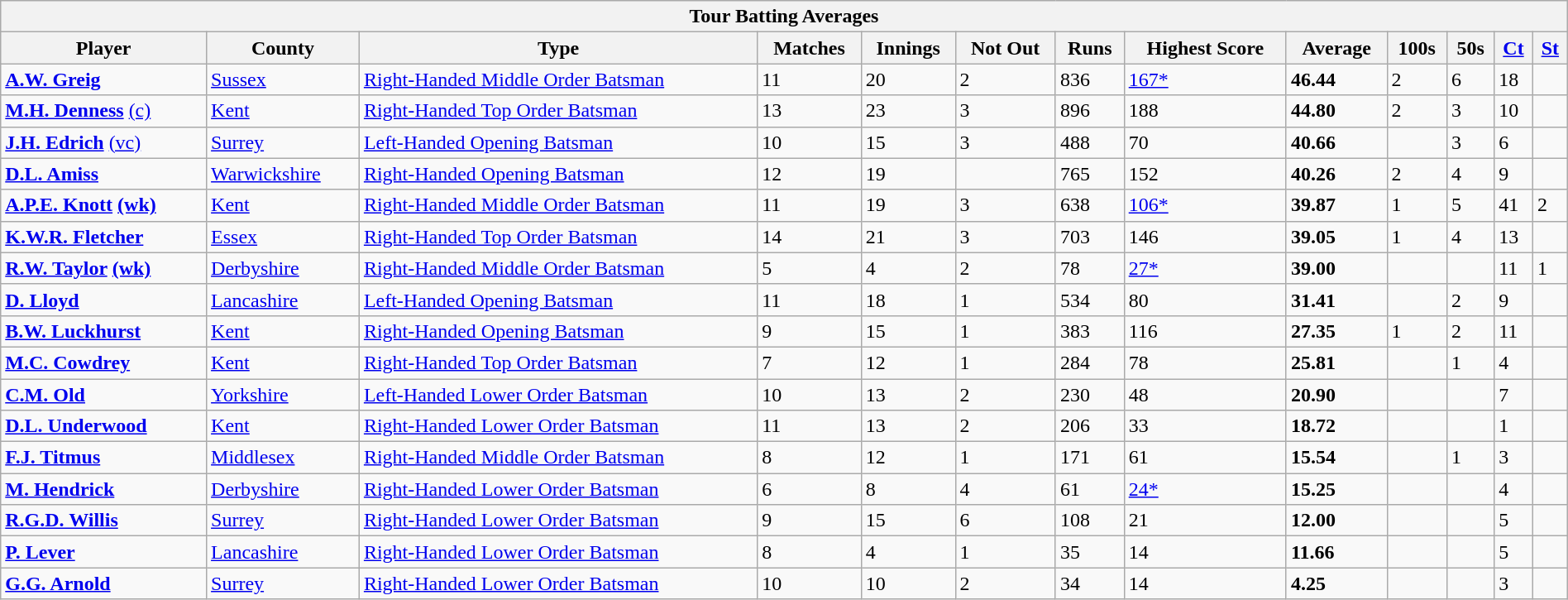<table class="wikitable" style="width:100%;">
<tr>
<th colspan=13>Tour Batting Averages</th>
</tr>
<tr>
<th>Player</th>
<th>County</th>
<th>Type</th>
<th>Matches</th>
<th>Innings</th>
<th>Not Out</th>
<th>Runs</th>
<th>Highest Score</th>
<th>Average</th>
<th>100s</th>
<th>50s</th>
<th><a href='#'>Ct</a></th>
<th><a href='#'>St</a></th>
</tr>
<tr align=left>
<td><strong><a href='#'>A.W. Greig</a></strong></td>
<td><a href='#'>Sussex</a></td>
<td><a href='#'>Right-Handed Middle Order Batsman</a></td>
<td>11</td>
<td>20</td>
<td>2</td>
<td>836</td>
<td><a href='#'>167*</a></td>
<td><strong>46.44</strong></td>
<td>2</td>
<td>6</td>
<td>18</td>
<td></td>
</tr>
<tr align=left>
<td><strong><a href='#'>M.H. Denness</a></strong> <a href='#'>(c)</a></td>
<td><a href='#'>Kent</a></td>
<td><a href='#'>Right-Handed Top Order Batsman</a></td>
<td>13</td>
<td>23</td>
<td>3</td>
<td>896</td>
<td>188</td>
<td><strong>44.80</strong></td>
<td>2</td>
<td>3</td>
<td>10</td>
<td></td>
</tr>
<tr align=left>
<td><strong><a href='#'>J.H. Edrich</a></strong> <a href='#'>(vc)</a></td>
<td><a href='#'>Surrey</a></td>
<td><a href='#'>Left-Handed Opening Batsman</a></td>
<td>10</td>
<td>15</td>
<td>3</td>
<td>488</td>
<td>70</td>
<td><strong>40.66</strong></td>
<td></td>
<td>3</td>
<td>6</td>
<td></td>
</tr>
<tr align=left>
<td><strong><a href='#'>D.L. Amiss</a></strong></td>
<td><a href='#'>Warwickshire</a></td>
<td><a href='#'>Right-Handed Opening Batsman</a></td>
<td>12</td>
<td>19</td>
<td></td>
<td>765</td>
<td>152</td>
<td><strong>40.26</strong></td>
<td>2</td>
<td>4</td>
<td>9</td>
<td></td>
</tr>
<tr align=left>
<td><strong><a href='#'>A.P.E. Knott</a> <a href='#'>(wk)</a></strong></td>
<td><a href='#'>Kent</a></td>
<td><a href='#'>Right-Handed Middle Order Batsman</a></td>
<td>11</td>
<td>19</td>
<td>3</td>
<td>638</td>
<td><a href='#'>106*</a></td>
<td><strong>39.87</strong></td>
<td>1</td>
<td>5</td>
<td>41</td>
<td>2</td>
</tr>
<tr align=left>
<td><strong><a href='#'>K.W.R. Fletcher</a></strong></td>
<td><a href='#'>Essex</a></td>
<td><a href='#'>Right-Handed Top Order Batsman</a></td>
<td>14</td>
<td>21</td>
<td>3</td>
<td>703</td>
<td>146</td>
<td><strong>39.05</strong></td>
<td>1</td>
<td>4</td>
<td>13</td>
<td></td>
</tr>
<tr align=left>
<td><strong><a href='#'>R.W. Taylor</a> <a href='#'>(wk)</a></strong></td>
<td><a href='#'>Derbyshire</a></td>
<td><a href='#'>Right-Handed Middle Order Batsman</a></td>
<td>5</td>
<td>4</td>
<td>2</td>
<td>78</td>
<td><a href='#'>27*</a></td>
<td><strong>39.00</strong></td>
<td></td>
<td></td>
<td>11</td>
<td>1</td>
</tr>
<tr align=left>
<td><strong><a href='#'>D. Lloyd</a></strong></td>
<td><a href='#'>Lancashire</a></td>
<td><a href='#'>Left-Handed Opening Batsman</a></td>
<td>11</td>
<td>18</td>
<td>1</td>
<td>534</td>
<td>80</td>
<td><strong>31.41</strong></td>
<td></td>
<td>2</td>
<td>9</td>
<td></td>
</tr>
<tr align=left>
<td><strong><a href='#'>B.W. Luckhurst</a></strong></td>
<td><a href='#'>Kent</a></td>
<td><a href='#'>Right-Handed Opening Batsman</a></td>
<td>9</td>
<td>15</td>
<td>1</td>
<td>383</td>
<td>116</td>
<td><strong>27.35</strong></td>
<td>1</td>
<td>2</td>
<td>11</td>
<td></td>
</tr>
<tr align=left>
<td><strong><a href='#'>M.C. Cowdrey</a></strong></td>
<td><a href='#'>Kent</a></td>
<td><a href='#'>Right-Handed Top Order Batsman</a></td>
<td>7</td>
<td>12</td>
<td>1</td>
<td>284</td>
<td>78</td>
<td><strong>25.81</strong></td>
<td></td>
<td>1</td>
<td>4</td>
<td></td>
</tr>
<tr align=left>
<td><strong><a href='#'>C.M. Old</a></strong></td>
<td><a href='#'>Yorkshire</a></td>
<td><a href='#'>Left-Handed Lower Order Batsman</a></td>
<td>10</td>
<td>13</td>
<td>2</td>
<td>230</td>
<td>48</td>
<td><strong>20.90</strong></td>
<td></td>
<td></td>
<td>7</td>
<td></td>
</tr>
<tr align=left>
<td><strong><a href='#'>D.L. Underwood</a></strong></td>
<td><a href='#'>Kent</a></td>
<td><a href='#'>Right-Handed Lower Order Batsman</a></td>
<td>11</td>
<td>13</td>
<td>2</td>
<td>206</td>
<td>33</td>
<td><strong>18.72</strong></td>
<td></td>
<td></td>
<td>1</td>
<td></td>
</tr>
<tr align=left>
<td><strong><a href='#'>F.J. Titmus</a></strong></td>
<td><a href='#'>Middlesex</a></td>
<td><a href='#'>Right-Handed Middle Order Batsman</a></td>
<td>8</td>
<td>12</td>
<td>1</td>
<td>171</td>
<td>61</td>
<td><strong>15.54</strong></td>
<td></td>
<td>1</td>
<td>3</td>
<td></td>
</tr>
<tr align=left>
<td><strong><a href='#'>M. Hendrick</a></strong></td>
<td><a href='#'>Derbyshire</a></td>
<td><a href='#'>Right-Handed Lower Order Batsman</a></td>
<td>6</td>
<td>8</td>
<td>4</td>
<td>61</td>
<td><a href='#'>24*</a></td>
<td><strong>15.25</strong></td>
<td></td>
<td></td>
<td>4</td>
<td></td>
</tr>
<tr align=left>
<td><strong><a href='#'>R.G.D. Willis</a></strong></td>
<td><a href='#'>Surrey</a></td>
<td><a href='#'>Right-Handed Lower Order Batsman</a></td>
<td>9</td>
<td>15</td>
<td>6</td>
<td>108</td>
<td>21</td>
<td><strong>12.00</strong></td>
<td></td>
<td></td>
<td>5</td>
<td></td>
</tr>
<tr align=left>
<td><strong><a href='#'>P. Lever</a></strong></td>
<td><a href='#'>Lancashire</a></td>
<td><a href='#'>Right-Handed Lower Order Batsman</a></td>
<td>8</td>
<td>4</td>
<td>1</td>
<td>35</td>
<td>14</td>
<td><strong>11.66</strong></td>
<td></td>
<td></td>
<td>5</td>
<td></td>
</tr>
<tr align=left>
<td><strong><a href='#'>G.G. Arnold</a></strong></td>
<td><a href='#'>Surrey</a></td>
<td><a href='#'>Right-Handed Lower Order Batsman</a></td>
<td>10</td>
<td>10</td>
<td>2</td>
<td>34</td>
<td>14</td>
<td><strong>4.25</strong></td>
<td></td>
<td></td>
<td>3</td>
<td></td>
</tr>
</table>
